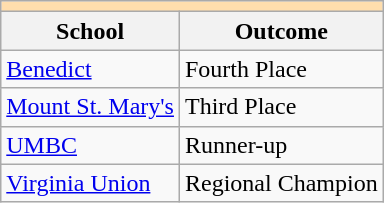<table class="wikitable" style="float:left; margin-right:1em;">
<tr>
<th colspan="3" style="background:#ffdead;"></th>
</tr>
<tr>
<th>School</th>
<th>Outcome</th>
</tr>
<tr>
<td><a href='#'>Benedict</a></td>
<td>Fourth Place</td>
</tr>
<tr>
<td><a href='#'>Mount St. Mary's</a></td>
<td>Third Place</td>
</tr>
<tr>
<td><a href='#'>UMBC</a></td>
<td>Runner-up</td>
</tr>
<tr>
<td><a href='#'>Virginia Union</a></td>
<td>Regional Champion</td>
</tr>
</table>
